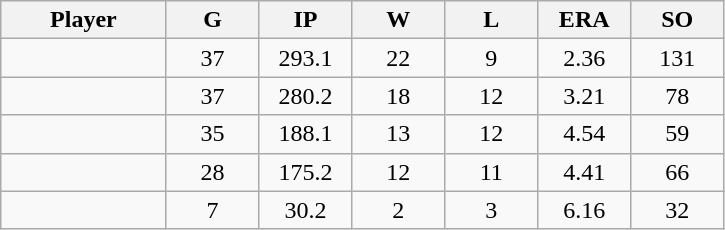<table class="wikitable sortable">
<tr>
<th bgcolor="#DDDDFF" width="16%">Player</th>
<th bgcolor="#DDDDFF" width="9%">G</th>
<th bgcolor="#DDDDFF" width="9%">IP</th>
<th bgcolor="#DDDDFF" width="9%">W</th>
<th bgcolor="#DDDDFF" width="9%">L</th>
<th bgcolor="#DDDDFF" width="9%">ERA</th>
<th bgcolor="#DDDDFF" width="9%">SO</th>
</tr>
<tr align="center">
<td></td>
<td>37</td>
<td>293.1</td>
<td>22</td>
<td>9</td>
<td>2.36</td>
<td>131</td>
</tr>
<tr align=center>
<td></td>
<td>37</td>
<td>280.2</td>
<td>18</td>
<td>12</td>
<td>3.21</td>
<td>78</td>
</tr>
<tr align="center">
<td></td>
<td>35</td>
<td>188.1</td>
<td>13</td>
<td>12</td>
<td>4.54</td>
<td>59</td>
</tr>
<tr align="center">
<td></td>
<td>28</td>
<td>175.2</td>
<td>12</td>
<td>11</td>
<td>4.41</td>
<td>66</td>
</tr>
<tr align="center">
<td></td>
<td>7</td>
<td>30.2</td>
<td>2</td>
<td>3</td>
<td>6.16</td>
<td>32</td>
</tr>
</table>
